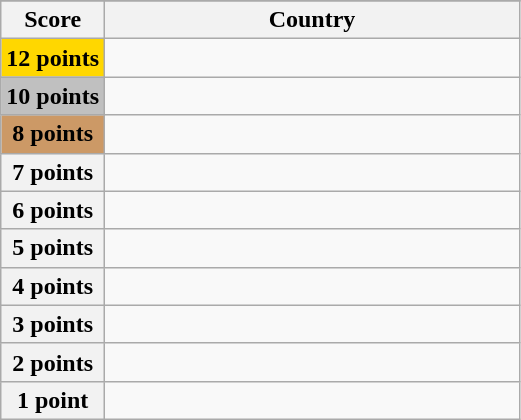<table class="wikitable">
<tr>
</tr>
<tr>
<th scope="col" width="20%">Score</th>
<th scope="col">Country</th>
</tr>
<tr>
<th scope="row" style="background:gold">12 points</th>
<td></td>
</tr>
<tr>
<th scope="row" style="background:silver">10 points</th>
<td></td>
</tr>
<tr>
<th scope="row" style="background:#CC9966">8 points</th>
<td></td>
</tr>
<tr>
<th scope="row">7 points</th>
<td></td>
</tr>
<tr>
<th scope="row">6 points</th>
<td></td>
</tr>
<tr>
<th scope="row">5 points</th>
<td></td>
</tr>
<tr>
<th scope="row">4 points</th>
<td></td>
</tr>
<tr>
<th scope="row">3 points</th>
<td></td>
</tr>
<tr>
<th scope="row">2 points</th>
<td></td>
</tr>
<tr>
<th scope="row">1 point</th>
<td></td>
</tr>
</table>
